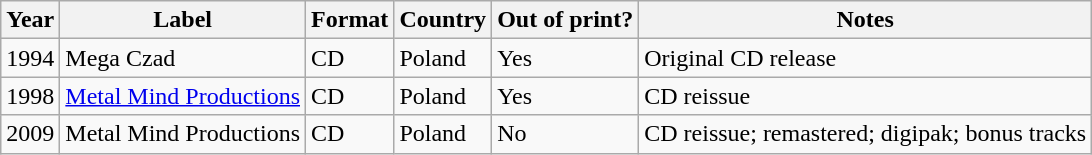<table class="wikitable">
<tr>
<th>Year</th>
<th>Label</th>
<th>Format</th>
<th>Country</th>
<th>Out of print?</th>
<th>Notes</th>
</tr>
<tr>
<td>1994</td>
<td>Mega Czad</td>
<td>CD</td>
<td>Poland</td>
<td>Yes</td>
<td>Original CD release</td>
</tr>
<tr>
<td>1998</td>
<td><a href='#'>Metal Mind Productions</a></td>
<td>CD</td>
<td>Poland</td>
<td>Yes</td>
<td>CD reissue</td>
</tr>
<tr>
<td>2009</td>
<td>Metal Mind Productions</td>
<td>CD</td>
<td>Poland</td>
<td>No</td>
<td>CD reissue; remastered; digipak; bonus tracks</td>
</tr>
</table>
